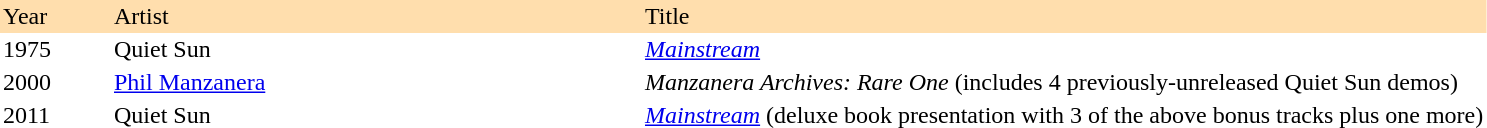<table cellspacing="0" cellpadding="2" border="0">
<tr style="background:#ffdead;">
<td width=70px>Year</td>
<td width=350px>Artist</td>
<td>Title</td>
</tr>
<tr>
<td>1975</td>
<td>Quiet Sun</td>
<td><em><a href='#'>Mainstream</a></em></td>
</tr>
<tr>
<td>2000</td>
<td><a href='#'>Phil Manzanera</a></td>
<td><em>Manzanera Archives: Rare One</em> (includes 4 previously-unreleased Quiet Sun demos)</td>
</tr>
<tr>
<td>2011</td>
<td>Quiet Sun</td>
<td><em><a href='#'>Mainstream</a></em> (deluxe book presentation with 3 of the above bonus tracks plus one more)</td>
</tr>
</table>
